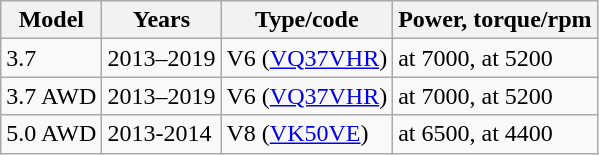<table class="wikitable">
<tr>
<th>Model</th>
<th>Years</th>
<th>Type/code</th>
<th>Power, torque/rpm</th>
</tr>
<tr>
<td>3.7</td>
<td>2013–2019</td>
<td> V6 (<a href='#'>VQ37VHR</a>)</td>
<td> at 7000,  at 5200</td>
</tr>
<tr>
<td>3.7 AWD</td>
<td>2013–2019</td>
<td> V6 (<a href='#'>VQ37VHR</a>)</td>
<td> at 7000,  at 5200</td>
</tr>
<tr>
<td>5.0 AWD</td>
<td>2013-2014</td>
<td> V8 (<a href='#'>VK50VE</a>)</td>
<td> at 6500,  at 4400</td>
</tr>
</table>
